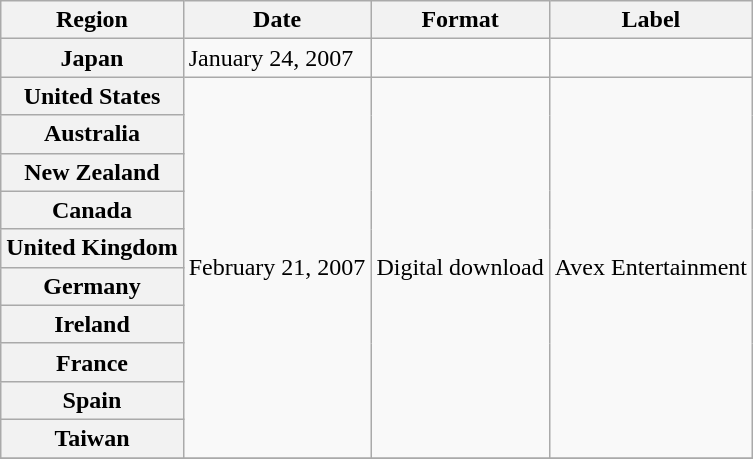<table class="wikitable plainrowheaders">
<tr>
<th scope="col">Region</th>
<th scope="col">Date</th>
<th scope="col">Format</th>
<th scope="col">Label</th>
</tr>
<tr>
<th scope="row">Japan</th>
<td>January 24, 2007</td>
<td></td>
<td></td>
</tr>
<tr>
<th scope="row">United States</th>
<td rowspan="10">February 21, 2007</td>
<td rowspan="10">Digital download</td>
<td rowspan="10">Avex Entertainment</td>
</tr>
<tr>
<th scope="row">Australia</th>
</tr>
<tr>
<th scope="row">New Zealand</th>
</tr>
<tr>
<th scope="row">Canada</th>
</tr>
<tr>
<th scope="row">United Kingdom</th>
</tr>
<tr>
<th scope="row">Germany</th>
</tr>
<tr>
<th scope="row">Ireland</th>
</tr>
<tr>
<th scope="row">France</th>
</tr>
<tr>
<th scope="row">Spain</th>
</tr>
<tr>
<th scope="row">Taiwan</th>
</tr>
<tr>
</tr>
</table>
